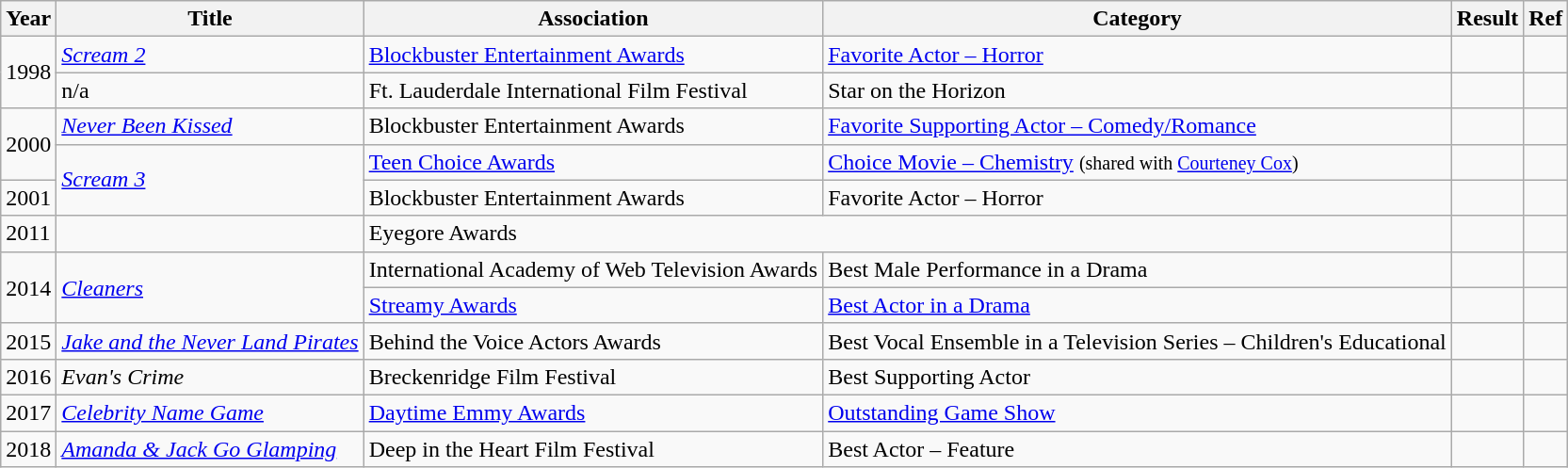<table class="wikitable">
<tr>
<th>Year</th>
<th>Title</th>
<th>Association</th>
<th>Category</th>
<th>Result</th>
<th>Ref</th>
</tr>
<tr>
<td rowspan=2>1998</td>
<td><em><a href='#'>Scream 2</a></em></td>
<td><a href='#'>Blockbuster Entertainment Awards</a></td>
<td><a href='#'>Favorite Actor – Horror</a></td>
<td></td>
<td></td>
</tr>
<tr>
<td>n/a</td>
<td>Ft. Lauderdale International Film Festival</td>
<td>Star on the Horizon</td>
<td></td>
<td></td>
</tr>
<tr>
<td rowspan=2>2000</td>
<td><em><a href='#'>Never Been Kissed</a></em></td>
<td>Blockbuster Entertainment Awards</td>
<td><a href='#'>Favorite Supporting Actor – Comedy/Romance</a></td>
<td></td>
<td></td>
</tr>
<tr>
<td rowspan=2><em><a href='#'>Scream 3</a></em></td>
<td><a href='#'>Teen Choice Awards</a></td>
<td><a href='#'>Choice Movie – Chemistry</a> <small>(shared with <a href='#'>Courteney Cox</a>)</small></td>
<td></td>
<td></td>
</tr>
<tr>
<td>2001</td>
<td>Blockbuster Entertainment Awards</td>
<td>Favorite Actor – Horror</td>
<td></td>
<td></td>
</tr>
<tr>
<td>2011</td>
<td></td>
<td colspan=2>Eyegore Awards</td>
<td></td>
<td></td>
</tr>
<tr>
<td rowspan=2>2014</td>
<td rowspan=2><em><a href='#'>Cleaners</a></em></td>
<td>International Academy of Web Television Awards</td>
<td>Best Male Performance in a Drama</td>
<td></td>
<td></td>
</tr>
<tr>
<td><a href='#'>Streamy Awards</a></td>
<td><a href='#'>Best Actor in a Drama</a></td>
<td></td>
<td></td>
</tr>
<tr>
<td>2015</td>
<td><em><a href='#'>Jake and the Never Land Pirates</a></em></td>
<td>Behind the Voice Actors Awards</td>
<td>Best Vocal Ensemble in a Television Series – Children's Educational</td>
<td></td>
<td></td>
</tr>
<tr>
<td>2016</td>
<td><em>Evan's Crime</em></td>
<td>Breckenridge Film Festival</td>
<td>Best Supporting Actor</td>
<td></td>
<td></td>
</tr>
<tr>
<td>2017</td>
<td><em><a href='#'>Celebrity Name Game</a></em></td>
<td><a href='#'>Daytime Emmy Awards</a></td>
<td><a href='#'>Outstanding Game Show</a></td>
<td></td>
<td></td>
</tr>
<tr>
<td>2018</td>
<td><em><a href='#'>Amanda & Jack Go Glamping</a></em></td>
<td>Deep in the Heart Film Festival</td>
<td>Best Actor – Feature</td>
<td></td>
<td></td>
</tr>
</table>
